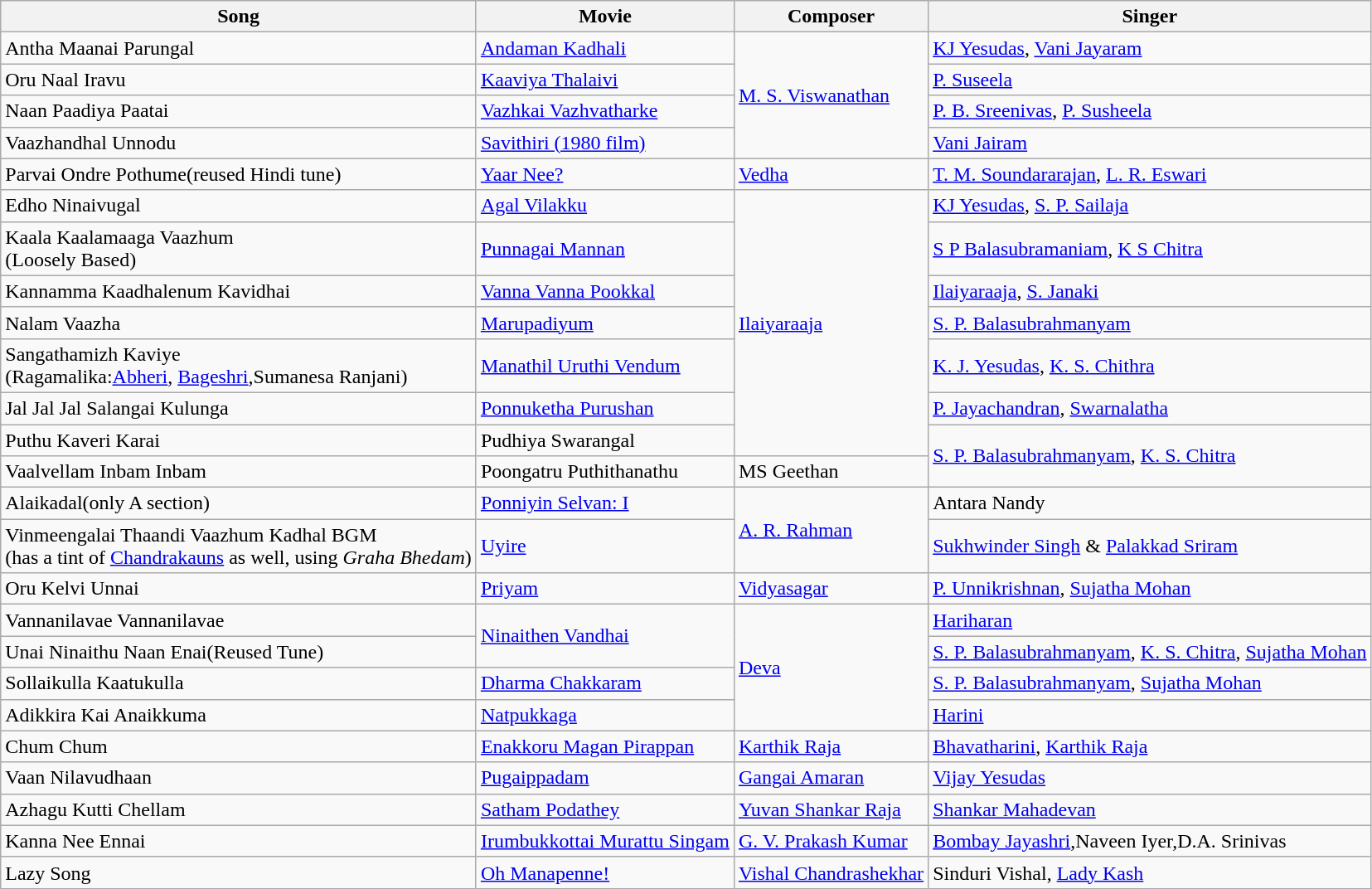<table class="wikitable">
<tr>
<th>Song</th>
<th>Movie</th>
<th>Composer</th>
<th>Singer</th>
</tr>
<tr>
<td>Antha Maanai Parungal</td>
<td><a href='#'>Andaman Kadhali</a></td>
<td rowspan="4"><a href='#'>M. S. Viswanathan</a></td>
<td><a href='#'>KJ Yesudas</a>, <a href='#'>Vani Jayaram</a></td>
</tr>
<tr>
<td>Oru Naal Iravu</td>
<td><a href='#'>Kaaviya Thalaivi</a></td>
<td><a href='#'>P. Suseela</a></td>
</tr>
<tr>
<td>Naan Paadiya Paatai</td>
<td><a href='#'>Vazhkai Vazhvatharke</a></td>
<td><a href='#'>P. B. Sreenivas</a>, <a href='#'>P. Susheela</a></td>
</tr>
<tr>
<td>Vaazhandhal Unnodu</td>
<td><a href='#'>Savithiri (1980 film)</a></td>
<td><a href='#'>Vani Jairam</a></td>
</tr>
<tr>
<td>Parvai Ondre Pothume(reused Hindi tune)</td>
<td><a href='#'>Yaar Nee?</a></td>
<td><a href='#'>Vedha</a></td>
<td><a href='#'>T. M. Soundararajan</a>, <a href='#'>L. R. Eswari</a></td>
</tr>
<tr>
<td>Edho Ninaivugal</td>
<td><a href='#'>Agal Vilakku</a></td>
<td rowspan="7"><a href='#'>Ilaiyaraaja</a></td>
<td><a href='#'>KJ Yesudas</a>, <a href='#'>S. P. Sailaja</a></td>
</tr>
<tr>
<td>Kaala Kaalamaaga Vaazhum<br>(Loosely Based)</td>
<td><a href='#'>Punnagai Mannan</a></td>
<td><a href='#'>S P Balasubramaniam</a>, <a href='#'>K S Chitra</a></td>
</tr>
<tr>
<td>Kannamma Kaadhalenum Kavidhai</td>
<td><a href='#'>Vanna Vanna Pookkal</a></td>
<td><a href='#'>Ilaiyaraaja</a>, <a href='#'>S. Janaki</a></td>
</tr>
<tr>
<td>Nalam Vaazha</td>
<td><a href='#'>Marupadiyum</a></td>
<td><a href='#'>S. P. Balasubrahmanyam</a></td>
</tr>
<tr>
<td>Sangathamizh Kaviye<br>(Ragamalika:<a href='#'>Abheri</a>, <a href='#'>Bageshri</a>,Sumanesa Ranjani)</td>
<td><a href='#'>Manathil Uruthi Vendum</a></td>
<td><a href='#'>K. J. Yesudas</a>, <a href='#'>K. S. Chithra</a></td>
</tr>
<tr>
<td>Jal Jal Jal Salangai Kulunga</td>
<td><a href='#'>Ponnuketha Purushan</a></td>
<td><a href='#'>P. Jayachandran</a>, <a href='#'>Swarnalatha</a></td>
</tr>
<tr>
<td>Puthu Kaveri Karai</td>
<td>Pudhiya Swarangal</td>
<td rowspan=2><a href='#'>S. P. Balasubrahmanyam</a>, <a href='#'>K. S. Chitra</a></td>
</tr>
<tr>
<td>Vaalvellam Inbam Inbam</td>
<td>Poongatru Puthithanathu</td>
<td>MS Geethan</td>
</tr>
<tr>
<td>Alaikadal(only A section)</td>
<td><a href='#'>Ponniyin Selvan: I</a></td>
<td rowspan="2"><a href='#'>A. R. Rahman</a></td>
<td>Antara Nandy</td>
</tr>
<tr>
<td>Vinmeengalai Thaandi Vaazhum Kadhal BGM<br>(has a tint of <a href='#'>Chandrakauns</a> as well, using <em>Graha Bhedam</em>)</td>
<td><a href='#'>Uyire</a></td>
<td><a href='#'>Sukhwinder Singh</a> & <a href='#'>Palakkad Sriram</a></td>
</tr>
<tr>
<td>Oru Kelvi Unnai</td>
<td><a href='#'>Priyam</a></td>
<td><a href='#'>Vidyasagar</a></td>
<td><a href='#'>P. Unnikrishnan</a>, <a href='#'>Sujatha Mohan</a></td>
</tr>
<tr>
<td>Vannanilavae Vannanilavae</td>
<td rowspan=2><a href='#'>Ninaithen Vandhai</a></td>
<td rowspan=4><a href='#'>Deva</a></td>
<td><a href='#'>Hariharan</a></td>
</tr>
<tr>
<td>Unai Ninaithu Naan Enai(Reused Tune)</td>
<td><a href='#'>S. P. Balasubrahmanyam</a>, <a href='#'>K. S. Chitra</a>, <a href='#'>Sujatha Mohan</a></td>
</tr>
<tr>
<td>Sollaikulla Kaatukulla</td>
<td><a href='#'>Dharma Chakkaram</a></td>
<td><a href='#'>S. P. Balasubrahmanyam</a>, <a href='#'>Sujatha Mohan</a></td>
</tr>
<tr>
<td>Adikkira Kai Anaikkuma</td>
<td><a href='#'>Natpukkaga</a></td>
<td><a href='#'>Harini</a></td>
</tr>
<tr>
<td>Chum Chum</td>
<td><a href='#'>Enakkoru Magan Pirappan</a></td>
<td><a href='#'>Karthik Raja</a></td>
<td><a href='#'>Bhavatharini</a>, <a href='#'>Karthik Raja</a></td>
</tr>
<tr>
<td>Vaan Nilavudhaan</td>
<td><a href='#'>Pugaippadam</a></td>
<td><a href='#'>Gangai Amaran</a></td>
<td><a href='#'>Vijay Yesudas</a></td>
</tr>
<tr>
<td>Azhagu Kutti Chellam</td>
<td><a href='#'>Satham Podathey</a></td>
<td><a href='#'>Yuvan Shankar Raja</a></td>
<td><a href='#'>Shankar Mahadevan</a></td>
</tr>
<tr>
<td>Kanna Nee Ennai</td>
<td><a href='#'>Irumbukkottai Murattu Singam</a></td>
<td><a href='#'>G. V. Prakash Kumar</a></td>
<td><a href='#'>Bombay Jayashri</a>,Naveen Iyer,D.A. Srinivas</td>
</tr>
<tr>
<td>Lazy Song</td>
<td><a href='#'>Oh Manapenne!</a></td>
<td><a href='#'>Vishal Chandrashekhar</a></td>
<td>Sinduri Vishal, <a href='#'>Lady Kash</a></td>
</tr>
</table>
